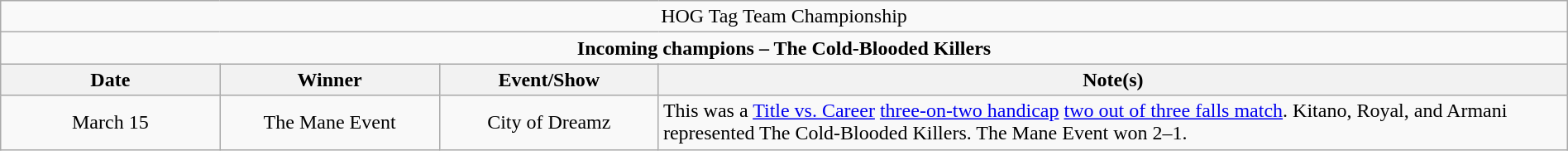<table class="wikitable" style="text-align:center; width:100%;">
<tr>
<td colspan="4" style="text-align: center;">HOG Tag Team Championship</td>
</tr>
<tr>
<td colspan="4" style="text-align: center;"><strong>Incoming champions – The Cold-Blooded Killers </strong></td>
</tr>
<tr>
<th width=14%>Date</th>
<th width=14%>Winner</th>
<th width=14%>Event/Show</th>
<th width=58%>Note(s)</th>
</tr>
<tr>
<td>March 15</td>
<td>The Mane Event<br></td>
<td>City of Dreamz</td>
<td align=left>This was a <a href='#'>Title vs. Career</a> <a href='#'>three-on-two handicap</a> <a href='#'>two out of three falls match</a>. Kitano, Royal, and Armani represented The Cold-Blooded Killers. The Mane Event won 2–1.</td>
</tr>
</table>
